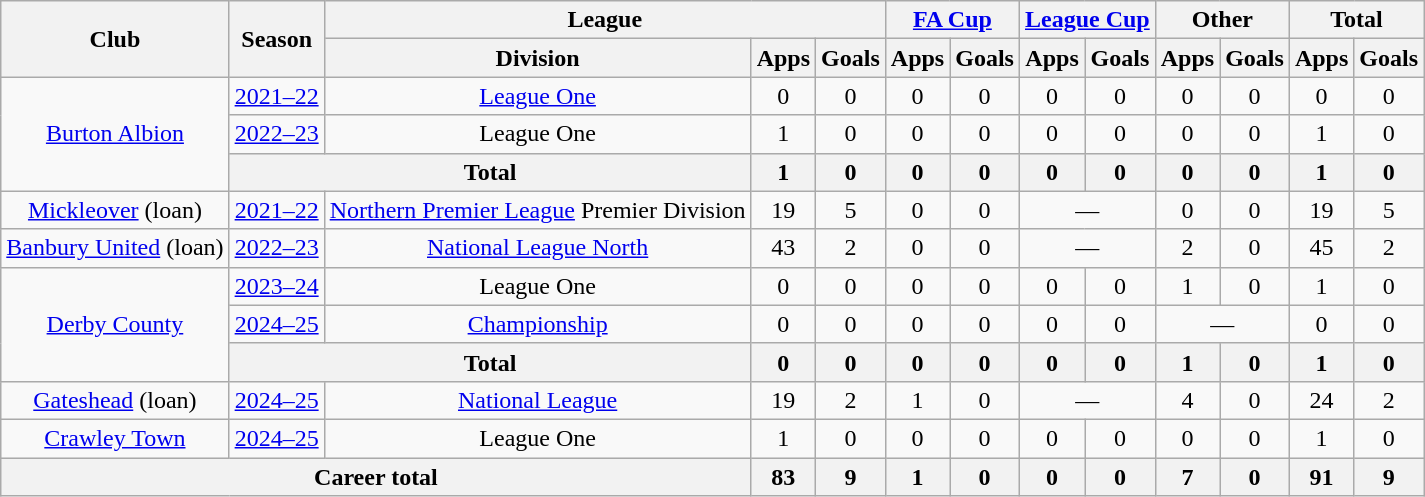<table class="wikitable" style="text-align: center;">
<tr>
<th rowspan="2">Club</th>
<th rowspan="2">Season</th>
<th colspan="3">League</th>
<th colspan="2"><a href='#'>FA Cup</a></th>
<th colspan="2"><a href='#'>League Cup</a></th>
<th colspan="2">Other</th>
<th colspan="2">Total</th>
</tr>
<tr>
<th>Division</th>
<th>Apps</th>
<th>Goals</th>
<th>Apps</th>
<th>Goals</th>
<th>Apps</th>
<th>Goals</th>
<th>Apps</th>
<th>Goals</th>
<th>Apps</th>
<th>Goals</th>
</tr>
<tr>
<td rowspan="3"><a href='#'>Burton Albion</a></td>
<td><a href='#'>2021–22</a></td>
<td><a href='#'>League One</a></td>
<td>0</td>
<td>0</td>
<td>0</td>
<td>0</td>
<td>0</td>
<td>0</td>
<td>0</td>
<td>0</td>
<td>0</td>
<td>0</td>
</tr>
<tr>
<td><a href='#'>2022–23</a></td>
<td>League One</td>
<td>1</td>
<td>0</td>
<td>0</td>
<td>0</td>
<td>0</td>
<td>0</td>
<td>0</td>
<td>0</td>
<td>1</td>
<td>0</td>
</tr>
<tr>
<th colspan="2">Total</th>
<th>1</th>
<th>0</th>
<th>0</th>
<th>0</th>
<th>0</th>
<th>0</th>
<th>0</th>
<th>0</th>
<th>1</th>
<th>0</th>
</tr>
<tr>
<td><a href='#'>Mickleover</a> (loan)</td>
<td><a href='#'>2021–22</a></td>
<td><a href='#'>Northern Premier League</a> Premier Division</td>
<td>19</td>
<td>5</td>
<td>0</td>
<td>0</td>
<td colspan="2">—</td>
<td>0</td>
<td>0</td>
<td>19</td>
<td>5</td>
</tr>
<tr>
<td><a href='#'>Banbury United</a> (loan)</td>
<td><a href='#'>2022–23</a></td>
<td><a href='#'>National League North</a></td>
<td>43</td>
<td>2</td>
<td>0</td>
<td>0</td>
<td colspan="2">—</td>
<td>2</td>
<td>0</td>
<td>45</td>
<td>2</td>
</tr>
<tr>
<td rowspan="3"><a href='#'>Derby County</a></td>
<td><a href='#'>2023–24</a></td>
<td>League One</td>
<td>0</td>
<td>0</td>
<td>0</td>
<td>0</td>
<td>0</td>
<td>0</td>
<td>1</td>
<td>0</td>
<td>1</td>
<td>0</td>
</tr>
<tr>
<td><a href='#'>2024–25</a></td>
<td><a href='#'>Championship</a></td>
<td>0</td>
<td>0</td>
<td>0</td>
<td>0</td>
<td>0</td>
<td>0</td>
<td colspan=2>—</td>
<td>0</td>
<td>0</td>
</tr>
<tr>
<th colspan="2">Total</th>
<th>0</th>
<th>0</th>
<th>0</th>
<th>0</th>
<th>0</th>
<th>0</th>
<th>1</th>
<th>0</th>
<th>1</th>
<th>0</th>
</tr>
<tr>
<td><a href='#'>Gateshead</a> (loan)</td>
<td><a href='#'>2024–25</a></td>
<td><a href='#'>National League</a></td>
<td>19</td>
<td>2</td>
<td>1</td>
<td>0</td>
<td colspan="2">—</td>
<td>4</td>
<td>0</td>
<td>24</td>
<td>2</td>
</tr>
<tr>
<td><a href='#'>Crawley Town</a></td>
<td><a href='#'>2024–25</a></td>
<td>League One</td>
<td>1</td>
<td>0</td>
<td>0</td>
<td>0</td>
<td>0</td>
<td>0</td>
<td>0</td>
<td>0</td>
<td>1</td>
<td>0</td>
</tr>
<tr>
<th colspan="3">Career total</th>
<th>83</th>
<th>9</th>
<th>1</th>
<th>0</th>
<th>0</th>
<th>0</th>
<th>7</th>
<th>0</th>
<th>91</th>
<th>9</th>
</tr>
</table>
